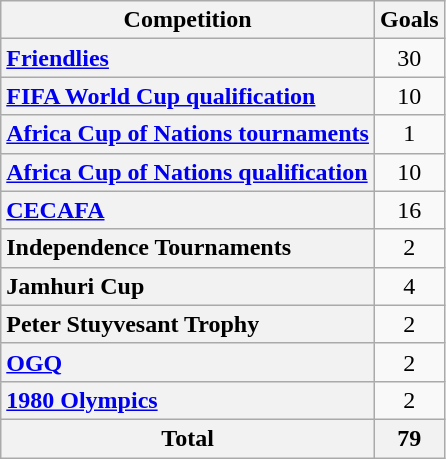<table class="wikitable sortable plainrowheaders" style="text-align:center">
<tr>
<th scope=col>Competition</th>
<th scope=col>Goals</th>
</tr>
<tr>
<th style="text-align:left" scope=row><a href='#'>Friendlies</a></th>
<td>30</td>
</tr>
<tr>
<th style="text-align:left" scope=row><a href='#'>FIFA World Cup qualification</a></th>
<td>10</td>
</tr>
<tr>
<th style="text-algin:left" scope=row><a href='#'>Africa Cup of Nations tournaments</a></th>
<td>1</td>
</tr>
<tr>
<th style="text-align:left" scope=row><a href='#'>Africa Cup of Nations qualification</a></th>
<td>10</td>
</tr>
<tr>
<th style="text-align:left" scope=row><a href='#'>CECAFA</a></th>
<td>16</td>
</tr>
<tr>
<th style="text-align:left" scope=row>Independence Tournaments</th>
<td>2</td>
</tr>
<tr>
<th style="text-align:left" scope=row>Jamhuri Cup</th>
<td>4</td>
</tr>
<tr>
<th style="text-align:left" scope=row>Peter Stuyvesant Trophy</th>
<td>2</td>
</tr>
<tr>
<th style="text-align:left" scope=row><a href='#'>OGQ</a></th>
<td>2</td>
</tr>
<tr>
<th style="text-align:left" scope=row><a href='#'>1980 Olympics</a></th>
<td>2</td>
</tr>
<tr>
<th>Total</th>
<th>79</th>
</tr>
</table>
